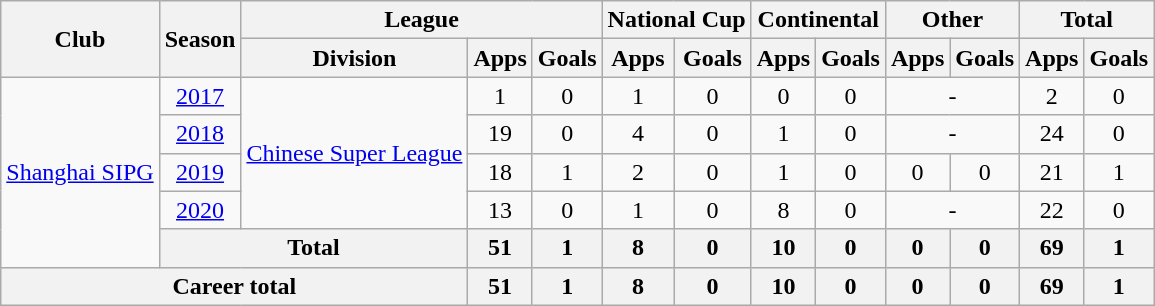<table class="wikitable" style="text-align: center">
<tr>
<th rowspan="2">Club</th>
<th rowspan="2">Season</th>
<th colspan="3">League</th>
<th colspan="2">National Cup</th>
<th colspan="2">Continental</th>
<th colspan="2">Other</th>
<th colspan="2">Total</th>
</tr>
<tr>
<th>Division</th>
<th>Apps</th>
<th>Goals</th>
<th>Apps</th>
<th>Goals</th>
<th>Apps</th>
<th>Goals</th>
<th>Apps</th>
<th>Goals</th>
<th>Apps</th>
<th>Goals</th>
</tr>
<tr>
<td rowspan=5><a href='#'>Shanghai SIPG</a></td>
<td><a href='#'>2017</a></td>
<td rowspan=4><a href='#'>Chinese Super League</a></td>
<td>1</td>
<td>0</td>
<td>1</td>
<td>0</td>
<td>0</td>
<td>0</td>
<td colspan="2">-</td>
<td>2</td>
<td>0</td>
</tr>
<tr>
<td><a href='#'>2018</a></td>
<td>19</td>
<td>0</td>
<td>4</td>
<td>0</td>
<td>1</td>
<td>0</td>
<td colspan="2">-</td>
<td>24</td>
<td>0</td>
</tr>
<tr>
<td><a href='#'>2019</a></td>
<td>18</td>
<td>1</td>
<td>2</td>
<td>0</td>
<td>1</td>
<td>0</td>
<td>0</td>
<td>0</td>
<td>21</td>
<td>1</td>
</tr>
<tr>
<td><a href='#'>2020</a></td>
<td>13</td>
<td>0</td>
<td>1</td>
<td>0</td>
<td>8</td>
<td>0</td>
<td colspan="2">-</td>
<td>22</td>
<td>0</td>
</tr>
<tr>
<th colspan=2>Total</th>
<th>51</th>
<th>1</th>
<th>8</th>
<th>0</th>
<th>10</th>
<th>0</th>
<th>0</th>
<th>0</th>
<th>69</th>
<th>1</th>
</tr>
<tr>
<th colspan=3>Career total</th>
<th>51</th>
<th>1</th>
<th>8</th>
<th>0</th>
<th>10</th>
<th>0</th>
<th>0</th>
<th>0</th>
<th>69</th>
<th>1</th>
</tr>
</table>
